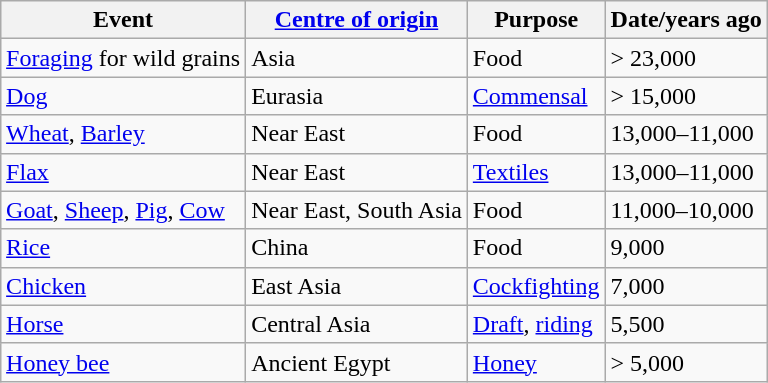<table class="wikitable" style="margin:1em auto;">
<tr>
<th>Event</th>
<th><a href='#'>Centre of origin</a></th>
<th>Purpose</th>
<th>Date/years ago</th>
</tr>
<tr>
<td><a href='#'>Foraging</a> for wild grains</td>
<td>Asia</td>
<td>Food</td>
<td>> 23,000</td>
</tr>
<tr>
<td><a href='#'>Dog</a></td>
<td>Eurasia</td>
<td><a href='#'>Commensal</a></td>
<td>> 15,000</td>
</tr>
<tr>
<td><a href='#'>Wheat</a>, <a href='#'>Barley</a></td>
<td>Near East</td>
<td>Food</td>
<td>13,000–11,000</td>
</tr>
<tr>
<td><a href='#'>Flax</a></td>
<td>Near East</td>
<td><a href='#'>Textiles</a></td>
<td>13,000–11,000</td>
</tr>
<tr>
<td><a href='#'>Goat</a>, <a href='#'>Sheep</a>, <a href='#'>Pig</a>, <a href='#'>Cow</a></td>
<td>Near East, South Asia</td>
<td>Food</td>
<td>11,000–10,000</td>
</tr>
<tr>
<td><a href='#'>Rice</a></td>
<td>China</td>
<td>Food</td>
<td>9,000</td>
</tr>
<tr>
<td><a href='#'>Chicken</a></td>
<td>East Asia</td>
<td><a href='#'>Cockfighting</a></td>
<td>7,000</td>
</tr>
<tr>
<td><a href='#'>Horse</a></td>
<td>Central Asia</td>
<td><a href='#'>Draft</a>, <a href='#'>riding</a></td>
<td>5,500</td>
</tr>
<tr>
<td><a href='#'>Honey bee</a></td>
<td>Ancient Egypt</td>
<td><a href='#'>Honey</a></td>
<td>> 5,000</td>
</tr>
</table>
